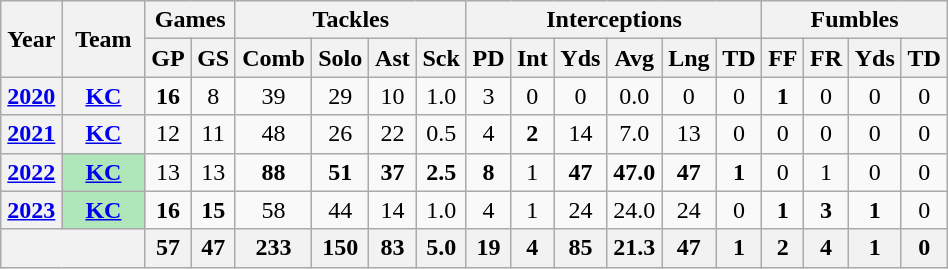<table class="wikitable" style="text-align:center; width:50%">
<tr>
<th rowspan="2">Year</th>
<th rowspan="2">Team</th>
<th colspan="2">Games</th>
<th colspan="4">Tackles</th>
<th colspan="6">Interceptions</th>
<th colspan="4">Fumbles</th>
</tr>
<tr>
<th>GP</th>
<th>GS</th>
<th>Comb</th>
<th>Solo</th>
<th>Ast</th>
<th>Sck</th>
<th>PD</th>
<th>Int</th>
<th>Yds</th>
<th>Avg</th>
<th>Lng</th>
<th>TD</th>
<th>FF</th>
<th>FR</th>
<th>Yds</th>
<th>TD</th>
</tr>
<tr>
<th><a href='#'>2020</a></th>
<th><a href='#'>KC</a></th>
<td><strong>16</strong></td>
<td>8</td>
<td>39</td>
<td>29</td>
<td>10</td>
<td>1.0</td>
<td>3</td>
<td>0</td>
<td>0</td>
<td>0.0</td>
<td>0</td>
<td>0</td>
<td><strong>1</strong></td>
<td>0</td>
<td>0</td>
<td>0</td>
</tr>
<tr>
<th><a href='#'>2021</a></th>
<th><a href='#'>KC</a></th>
<td>12</td>
<td>11</td>
<td>48</td>
<td>26</td>
<td>22</td>
<td>0.5</td>
<td>4</td>
<td><strong>2</strong></td>
<td>14</td>
<td>7.0</td>
<td>13</td>
<td>0</td>
<td>0</td>
<td>0</td>
<td>0</td>
<td>0</td>
</tr>
<tr>
<th><a href='#'>2022</a></th>
<th style="background:#afe6ba; width:3em;"><a href='#'>KC</a></th>
<td>13</td>
<td>13</td>
<td><strong>88</strong></td>
<td><strong>51</strong></td>
<td><strong>37</strong></td>
<td><strong>2.5</strong></td>
<td><strong>8</strong></td>
<td>1</td>
<td><strong>47</strong></td>
<td><strong>47.0</strong></td>
<td><strong>47</strong></td>
<td><strong>1</strong></td>
<td>0</td>
<td>1</td>
<td>0</td>
<td>0</td>
</tr>
<tr>
<th><a href='#'>2023</a></th>
<th style="background:#afe6ba; width:3em;"><a href='#'>KC</a></th>
<td><strong>16</strong></td>
<td><strong>15</strong></td>
<td>58</td>
<td>44</td>
<td>14</td>
<td>1.0</td>
<td>4</td>
<td>1</td>
<td>24</td>
<td>24.0</td>
<td>24</td>
<td>0</td>
<td><strong>1</strong></td>
<td><strong>3</strong></td>
<td><strong>1</strong></td>
<td>0</td>
</tr>
<tr>
<th colspan="2"></th>
<th>57</th>
<th>47</th>
<th>233</th>
<th>150</th>
<th>83</th>
<th>5.0</th>
<th>19</th>
<th>4</th>
<th>85</th>
<th>21.3</th>
<th>47</th>
<th>1</th>
<th>2</th>
<th>4</th>
<th>1</th>
<th>0</th>
</tr>
</table>
